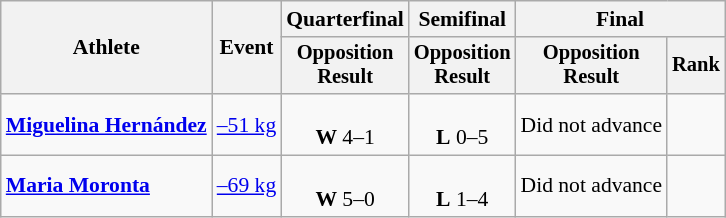<table class=wikitable style=font-size:90%;text-align:center>
<tr>
<th rowspan=2>Athlete</th>
<th rowspan=2>Event</th>
<th>Quarterfinal</th>
<th>Semifinal</th>
<th colspan=2>Final</th>
</tr>
<tr style=font-size:95%>
<th>Opposition<br>Result</th>
<th>Opposition<br>Result</th>
<th>Opposition<br>Result</th>
<th>Rank</th>
</tr>
<tr>
<td align=left><strong><a href='#'>Miguelina Hernández</a></strong></td>
<td align=left><a href='#'>–51 kg</a></td>
<td><br><strong>W</strong> 4–1</td>
<td><br><strong>L</strong> 0–5</td>
<td>Did not advance</td>
<td></td>
</tr>
<tr>
<td align=left><strong><a href='#'>Maria Moronta</a></strong></td>
<td align=left><a href='#'>–69 kg</a></td>
<td><br><strong>W</strong> 5–0</td>
<td><br><strong>L</strong> 1–4</td>
<td>Did not advance</td>
<td></td>
</tr>
</table>
